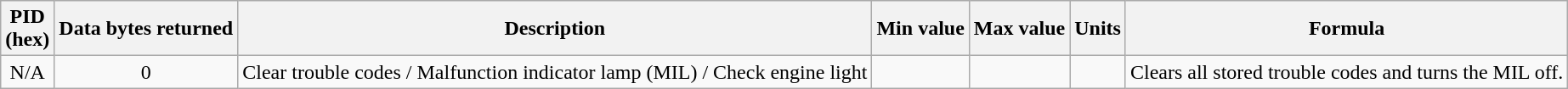<table class="wikitable" style="text-align: center">
<tr>
<th>PID<br>(hex)</th>
<th>Data bytes returned</th>
<th>Description</th>
<th>Min value</th>
<th>Max value</th>
<th>Units</th>
<th>Formula</th>
</tr>
<tr>
<td>N/A</td>
<td>0</td>
<td align=left>Clear trouble codes / Malfunction indicator lamp (MIL) / Check engine light</td>
<td></td>
<td></td>
<td></td>
<td align=left>Clears all stored trouble codes and turns the MIL off.</td>
</tr>
</table>
